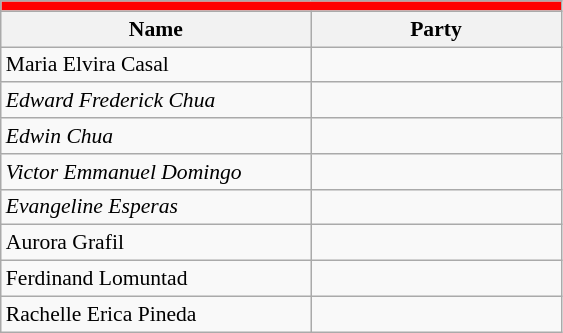<table class=wikitable style="font-size:90%">
<tr>
<td colspan=4 bgcolor=ff0000></td>
</tr>
<tr>
<th width=200px>Name</th>
<th colspan=2 width=160px>Party</th>
</tr>
<tr>
<td>Maria Elvira Casal</td>
<td></td>
</tr>
<tr 1>
<td><em>Edward Frederick Chua</em></td>
<td></td>
</tr>
<tr 1>
<td><em>Edwin Chua</em></td>
<td></td>
</tr>
<tr 1>
<td><em>Victor Emmanuel Domingo</em></td>
<td></td>
</tr>
<tr 1>
<td><em>Evangeline Esperas</em></td>
<td></td>
</tr>
<tr 1>
<td>Aurora Grafil</td>
<td></td>
</tr>
<tr>
<td>Ferdinand Lomuntad</td>
<td></td>
</tr>
<tr>
<td>Rachelle Erica Pineda</td>
<td></td>
</tr>
</table>
